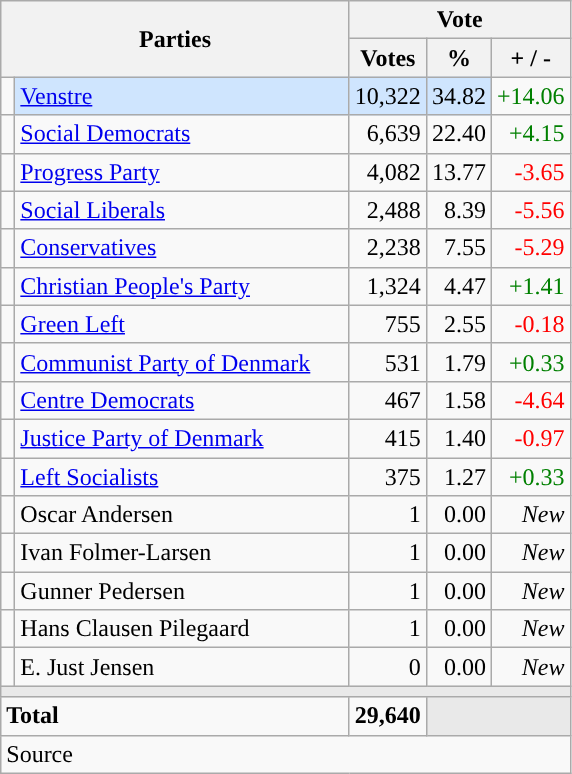<table class="wikitable" style="text-align:right;">
<tr>
<th style="text-align:centre;" rowspan="2" colspan="2" width="225">Parties</th>
<th colspan="3">Vote</th>
</tr>
<tr>
<th width="15">Votes</th>
<th width="15">%</th>
<th width="15">+ / -</th>
</tr>
<tr>
<td width="2" style="color:inherit;background:"></td>
<td bgcolor=#cfe5fe  align="left"><a href='#'>Venstre</a></td>
<td bgcolor=#cfe5fe>10,322</td>
<td bgcolor=#cfe5fe>34.82</td>
<td style=color:green;>+14.06</td>
</tr>
<tr>
<td width="2" style="color:inherit;background:"></td>
<td align="left"><a href='#'>Social Democrats</a></td>
<td>6,639</td>
<td>22.40</td>
<td style=color:green;>+4.15</td>
</tr>
<tr>
<td width="2" style="color:inherit;background:"></td>
<td align="left"><a href='#'>Progress Party</a></td>
<td>4,082</td>
<td>13.77</td>
<td style=color:red;>-3.65</td>
</tr>
<tr>
<td width="2" style="color:inherit;background:"></td>
<td align="left"><a href='#'>Social Liberals</a></td>
<td>2,488</td>
<td>8.39</td>
<td style=color:red;>-5.56</td>
</tr>
<tr>
<td width="2" style="color:inherit;background:"></td>
<td align="left"><a href='#'>Conservatives</a></td>
<td>2,238</td>
<td>7.55</td>
<td style=color:red;>-5.29</td>
</tr>
<tr>
<td width="2" style="color:inherit;background:"></td>
<td align="left"><a href='#'>Christian People's Party</a></td>
<td>1,324</td>
<td>4.47</td>
<td style=color:green;>+1.41</td>
</tr>
<tr>
<td width="2" style="color:inherit;background:"></td>
<td align="left"><a href='#'>Green Left</a></td>
<td>755</td>
<td>2.55</td>
<td style=color:red;>-0.18</td>
</tr>
<tr>
<td width="2" style="color:inherit;background:"></td>
<td align="left"><a href='#'>Communist Party of Denmark</a></td>
<td>531</td>
<td>1.79</td>
<td style=color:green;>+0.33</td>
</tr>
<tr>
<td width="2" style="color:inherit;background:"></td>
<td align="left"><a href='#'>Centre Democrats</a></td>
<td>467</td>
<td>1.58</td>
<td style=color:red;>-4.64</td>
</tr>
<tr>
<td width="2" style="color:inherit;background:"></td>
<td align="left"><a href='#'>Justice Party of Denmark</a></td>
<td>415</td>
<td>1.40</td>
<td style=color:red;>-0.97</td>
</tr>
<tr>
<td width="2" style="color:inherit;background:"></td>
<td align="left"><a href='#'>Left Socialists</a></td>
<td>375</td>
<td>1.27</td>
<td style=color:green;>+0.33</td>
</tr>
<tr>
<td width="2" style="color:inherit;background:"></td>
<td align="left">Oscar Andersen</td>
<td>1</td>
<td>0.00</td>
<td><em>New</em></td>
</tr>
<tr>
<td width="2" style="color:inherit;background:"></td>
<td align="left">Ivan Folmer-Larsen</td>
<td>1</td>
<td>0.00</td>
<td><em>New</em></td>
</tr>
<tr>
<td width="2" style="color:inherit;background:"></td>
<td align="left">Gunner Pedersen</td>
<td>1</td>
<td>0.00</td>
<td><em>New</em></td>
</tr>
<tr>
<td width="2" style="color:inherit;background:"></td>
<td align="left">Hans Clausen Pilegaard</td>
<td>1</td>
<td>0.00</td>
<td><em>New</em></td>
</tr>
<tr>
<td width="2" style="color:inherit;background:"></td>
<td align="left">E. Just Jensen</td>
<td>0</td>
<td>0.00</td>
<td><em>New</em></td>
</tr>
<tr>
<td colspan="7" bgcolor="#E9E9E9"></td>
</tr>
<tr>
<td align="left" colspan="2"><strong>Total</strong></td>
<td><strong>29,640</strong></td>
<td bgcolor="#E9E9E9" colspan="2"></td>
</tr>
<tr>
<td align="left" colspan="6">Source</td>
</tr>
</table>
